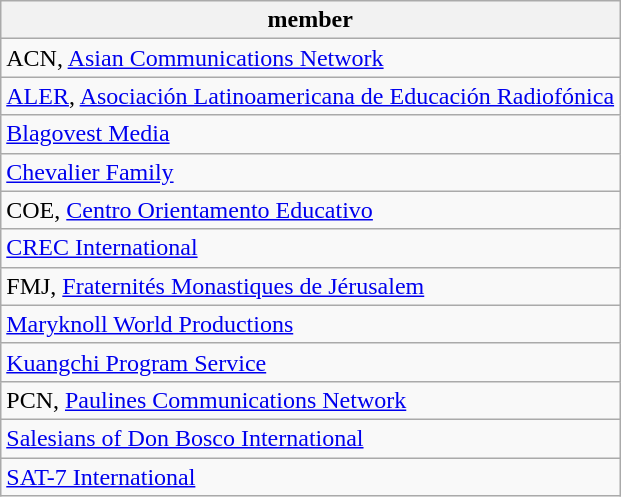<table class="wikitable">
<tr>
<th>member</th>
</tr>
<tr>
<td>ACN, <a href='#'>Asian Communications Network</a></td>
</tr>
<tr>
<td><a href='#'>ALER</a>, <a href='#'>Asociación Latinoamericana de Educación Radiofónica</a></td>
</tr>
<tr>
<td><a href='#'>Blagovest Media</a></td>
</tr>
<tr>
<td><a href='#'>Chevalier Family</a></td>
</tr>
<tr>
<td>COE, <a href='#'>Centro Orientamento Educativo</a></td>
</tr>
<tr>
<td><a href='#'>CREC International</a></td>
</tr>
<tr>
<td>FMJ, <a href='#'>Fraternités Monastiques de Jérusalem</a></td>
</tr>
<tr>
<td><a href='#'>Maryknoll World Productions</a></td>
</tr>
<tr>
<td><a href='#'>Kuangchi Program Service</a></td>
</tr>
<tr>
<td>PCN, <a href='#'>Paulines Communications Network</a></td>
</tr>
<tr>
<td><a href='#'>Salesians of Don Bosco International</a></td>
</tr>
<tr>
<td><a href='#'>SAT-7 International</a></td>
</tr>
</table>
